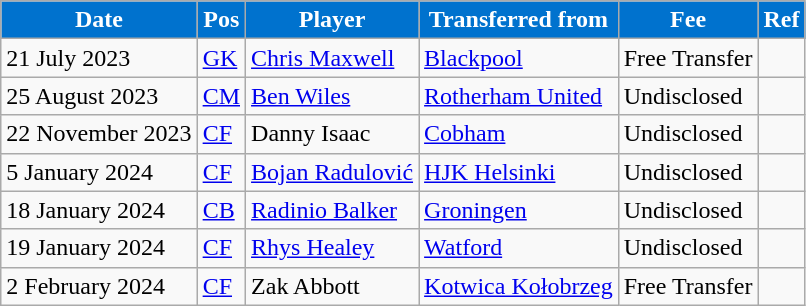<table class="wikitable plainrowheaders sortable">
<tr>
<th style="background:#0072ce; color:#ffffff;">Date</th>
<th style="background:#0072ce; color:#ffffff;">Pos</th>
<th style="background:#0072ce; color:#ffffff;">Player</th>
<th style="background:#0072ce; color:#ffffff;">Transferred from</th>
<th style="background:#0072ce; color:#ffffff;">Fee</th>
<th style="background:#0072ce; color:#ffffff;">Ref</th>
</tr>
<tr>
<td>21 July 2023</td>
<td><a href='#'>GK</a></td>
<td> <a href='#'>Chris Maxwell</a></td>
<td> <a href='#'>Blackpool</a></td>
<td>Free Transfer</td>
<td></td>
</tr>
<tr>
<td>25 August 2023</td>
<td><a href='#'>CM</a></td>
<td> <a href='#'>Ben Wiles</a></td>
<td> <a href='#'>Rotherham United</a></td>
<td>Undisclosed</td>
<td></td>
</tr>
<tr>
<td>22 November 2023</td>
<td><a href='#'>CF</a></td>
<td> Danny Isaac</td>
<td> <a href='#'>Cobham</a></td>
<td>Undisclosed</td>
<td></td>
</tr>
<tr>
<td>5 January 2024</td>
<td><a href='#'>CF</a></td>
<td> <a href='#'>Bojan Radulović</a></td>
<td> <a href='#'>HJK Helsinki</a></td>
<td>Undisclosed</td>
<td></td>
</tr>
<tr>
<td>18 January 2024</td>
<td><a href='#'>CB</a></td>
<td> <a href='#'>Radinio Balker</a></td>
<td> <a href='#'>Groningen</a></td>
<td>Undisclosed</td>
<td></td>
</tr>
<tr>
<td>19 January 2024</td>
<td><a href='#'>CF</a></td>
<td> <a href='#'>Rhys Healey</a></td>
<td> <a href='#'>Watford</a></td>
<td>Undisclosed</td>
<td></td>
</tr>
<tr>
<td>2 February 2024</td>
<td><a href='#'>CF</a></td>
<td> Zak Abbott</td>
<td> <a href='#'>Kotwica Kołobrzeg</a></td>
<td>Free Transfer</td>
<td></td>
</tr>
</table>
